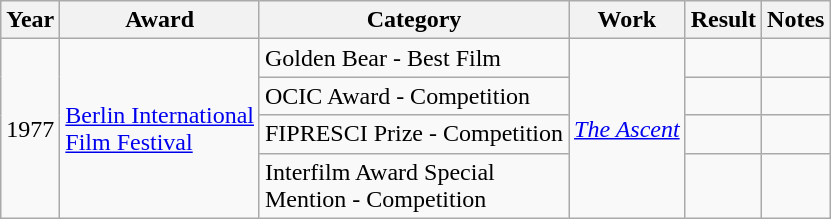<table class="wikitable">
<tr>
<th>Year</th>
<th>Award</th>
<th>Category</th>
<th>Work</th>
<th>Result</th>
<th>Notes</th>
</tr>
<tr>
<td rowspan="4">1977</td>
<td rowspan="4"><a href='#'>Berlin International</a><br><a href='#'>Film Festival</a></td>
<td>Golden Bear - Best Film</td>
<td rowspan="4"><em><a href='#'>The Ascent</a></em></td>
<td></td>
<td></td>
</tr>
<tr>
<td>OCIC Award - Competition</td>
<td></td>
<td></td>
</tr>
<tr>
<td>FIPRESCI Prize - Competition</td>
<td></td>
<td></td>
</tr>
<tr>
<td>Interfilm Award Special<br>Mention - Competition</td>
<td></td>
<td></td>
</tr>
</table>
